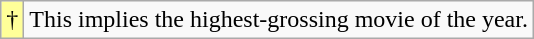<table class="wikitable">
<tr>
<td style="background-color:#FFFF99">†</td>
<td>This implies the highest-grossing movie of the year.</td>
</tr>
</table>
